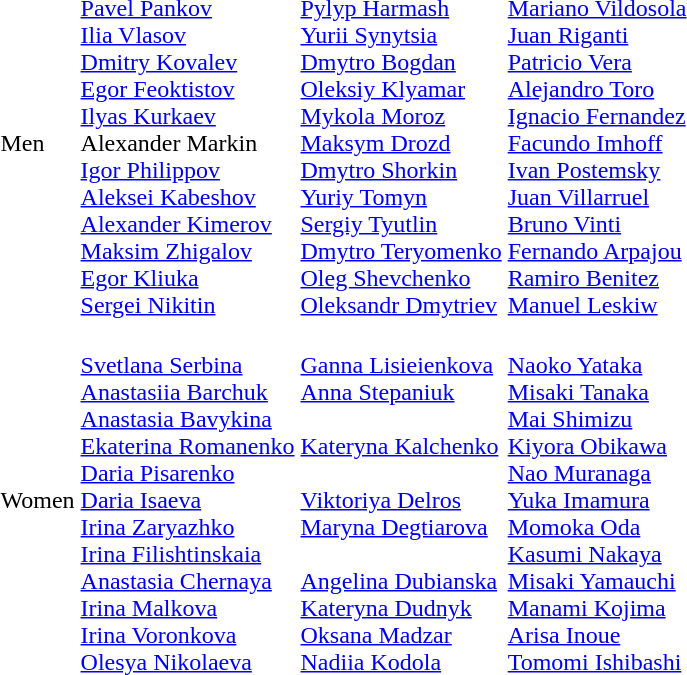<table>
<tr>
<td>Men<br></td>
<td><br><a href='#'>Pavel Pankov</a><br><a href='#'>Ilia Vlasov</a><br><a href='#'>Dmitry Kovalev</a><br><a href='#'>Egor Feoktistov</a><br><a href='#'>Ilyas Kurkaev</a><br>Alexander Markin<br><a href='#'>Igor Philippov</a><br><a href='#'>Aleksei Kabeshov</a><br><a href='#'>Alexander Kimerov</a><br><a href='#'>Maksim Zhigalov</a><br><a href='#'>Egor Kliuka</a><br><a href='#'>Sergei Nikitin</a></td>
<td><br><a href='#'>Pylyp Harmash</a><br><a href='#'>Yurii Synytsia</a><br><a href='#'>Dmytro Bogdan</a><br><a href='#'>Oleksiy Klyamar</a><br><a href='#'>Mykola Moroz</a><br><a href='#'>Maksym Drozd</a><br><a href='#'>Dmytro Shorkin</a><br><a href='#'>Yuriy Tomyn</a><br><a href='#'>Sergiy Tyutlin</a><br><a href='#'>Dmytro Teryomenko</a><br><a href='#'>Oleg Shevchenko</a><br><a href='#'>Oleksandr Dmytriev</a></td>
<td><br><a href='#'>Mariano Vildosola</a><br><a href='#'>Juan Riganti</a><br><a href='#'>Patricio Vera</a><br><a href='#'>Alejandro Toro</a><br><a href='#'>Ignacio Fernandez</a><br><a href='#'>Facundo Imhoff</a><br><a href='#'>Ivan Postemsky</a><br><a href='#'>Juan Villarruel</a><br><a href='#'>Bruno Vinti</a><br><a href='#'>Fernando Arpajou</a><br><a href='#'>Ramiro Benitez</a><br><a href='#'>Manuel Leskiw</a></td>
</tr>
<tr>
<td>Women<br></td>
<td><br><a href='#'>Svetlana Serbina</a><br><a href='#'>Anastasiia Barchuk</a><br><a href='#'>Anastasia Bavykina</a><br><a href='#'>Ekaterina Romanenko</a><br><a href='#'>Daria Pisarenko</a><br><a href='#'>Daria Isaeva</a><br><a href='#'>Irina Zaryazhko</a><br><a href='#'>Irina Filishtinskaia</a><br><a href='#'>Anastasia Chernaya</a><br><a href='#'>Irina Malkova</a><br><a href='#'>Irina Voronkova</a><br><a href='#'>Olesya Nikolaeva</a></td>
<td><br><a href='#'>Ganna Lisieienkova</a><br><a href='#'>Anna Stepaniuk</a><br><br><a href='#'>Kateryna Kalchenko</a><br><br><a href='#'>Viktoriya Delros</a><br><a href='#'>Maryna Degtiarova</a><br><br><a href='#'>Angelina Dubianska</a><br><a href='#'>Kateryna Dudnyk</a><br><a href='#'>Oksana Madzar</a><br><a href='#'>Nadiia Kodola</a></td>
<td><br><a href='#'>Naoko Yataka</a><br><a href='#'>Misaki Tanaka</a><br><a href='#'>Mai Shimizu</a><br><a href='#'>Kiyora Obikawa</a><br><a href='#'>Nao Muranaga</a><br><a href='#'>Yuka Imamura</a><br><a href='#'>Momoka Oda</a><br><a href='#'>Kasumi Nakaya</a><br><a href='#'>Misaki Yamauchi</a><br><a href='#'>Manami Kojima</a><br><a href='#'>Arisa Inoue</a><br><a href='#'>Tomomi Ishibashi</a></td>
</tr>
</table>
